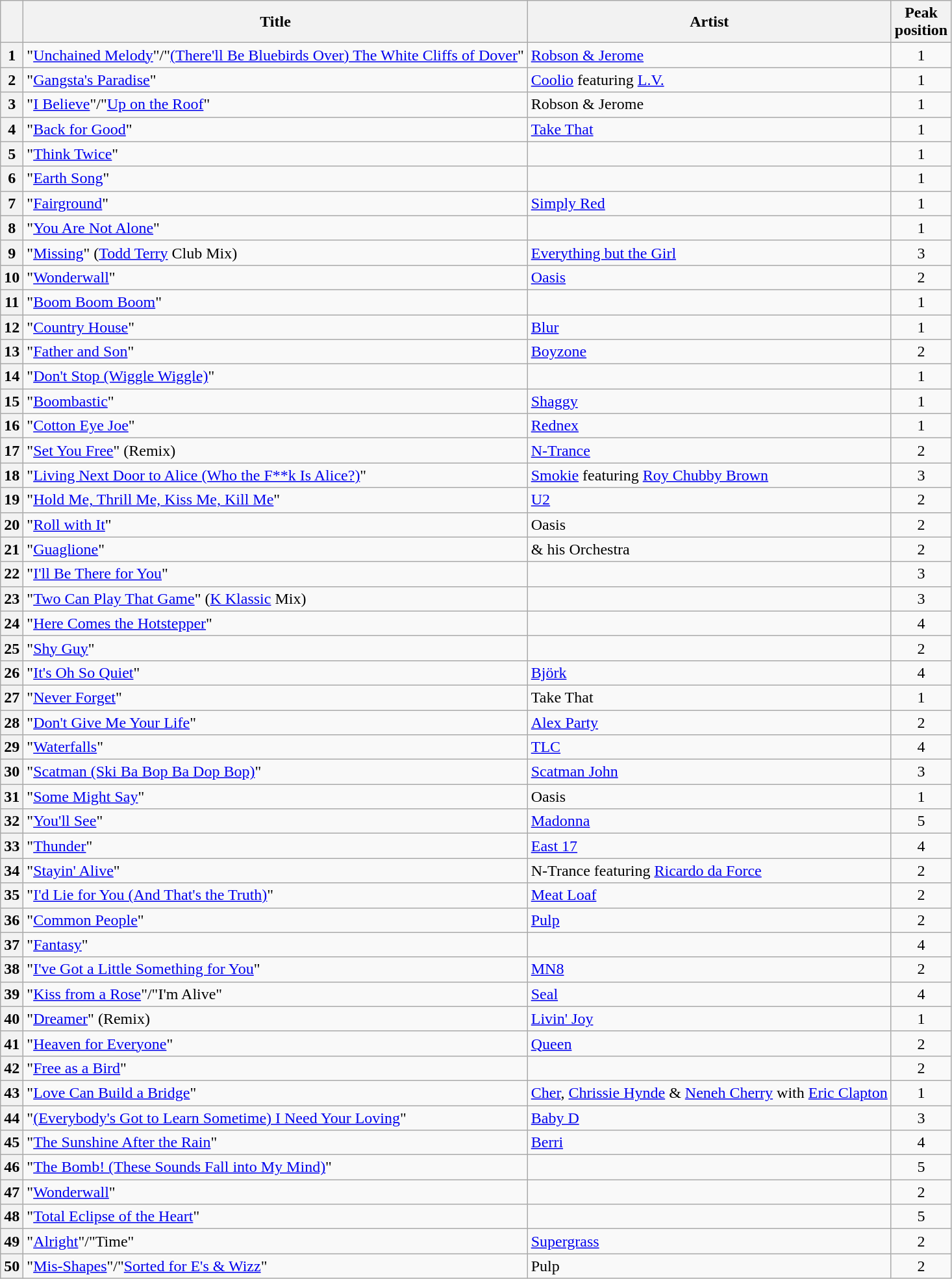<table class="wikitable sortable plainrowheaders">
<tr>
<th scope=col></th>
<th scope=col>Title</th>
<th scope=col>Artist</th>
<th scope=col>Peak<br>position</th>
</tr>
<tr>
<th scope=row style="text-align:center;">1</th>
<td>"<a href='#'>Unchained Melody</a>"/"<a href='#'>(There'll Be Bluebirds Over) The White Cliffs of Dover</a>"</td>
<td><a href='#'>Robson & Jerome</a></td>
<td align="center">1</td>
</tr>
<tr>
<th scope=row style="text-align:center;">2</th>
<td>"<a href='#'>Gangsta's Paradise</a>"</td>
<td><a href='#'>Coolio</a> featuring <a href='#'>L.V.</a></td>
<td align="center">1</td>
</tr>
<tr>
<th scope=row style="text-align:center;">3</th>
<td>"<a href='#'>I Believe</a>"/"<a href='#'>Up on the Roof</a>"</td>
<td>Robson & Jerome</td>
<td align="center">1</td>
</tr>
<tr>
<th scope=row style="text-align:center;">4</th>
<td>"<a href='#'>Back for Good</a>"</td>
<td><a href='#'>Take That</a></td>
<td align="center">1</td>
</tr>
<tr>
<th scope=row style="text-align:center;">5</th>
<td>"<a href='#'>Think Twice</a>"</td>
<td></td>
<td align="center">1</td>
</tr>
<tr>
<th scope=row style="text-align:center;">6</th>
<td>"<a href='#'>Earth Song</a>"</td>
<td></td>
<td align="center">1</td>
</tr>
<tr>
<th scope=row style="text-align:center;">7</th>
<td>"<a href='#'>Fairground</a>"</td>
<td><a href='#'>Simply Red</a></td>
<td align="center">1</td>
</tr>
<tr>
<th scope=row style="text-align:center;">8</th>
<td>"<a href='#'>You Are Not Alone</a>"</td>
<td></td>
<td align="center">1</td>
</tr>
<tr>
<th scope=row style="text-align:center;">9</th>
<td>"<a href='#'>Missing</a>" (<a href='#'>Todd Terry</a> Club Mix)</td>
<td><a href='#'>Everything but the Girl</a></td>
<td align="center">3</td>
</tr>
<tr>
<th scope=row style="text-align:center;">10</th>
<td>"<a href='#'>Wonderwall</a>"</td>
<td><a href='#'>Oasis</a></td>
<td align="center">2</td>
</tr>
<tr>
<th scope=row style="text-align:center;">11</th>
<td>"<a href='#'>Boom Boom Boom</a>"</td>
<td></td>
<td align="center">1</td>
</tr>
<tr>
<th scope=row style="text-align:center;">12</th>
<td>"<a href='#'>Country House</a>"</td>
<td><a href='#'>Blur</a></td>
<td align="center">1</td>
</tr>
<tr>
<th scope=row style="text-align:center;">13</th>
<td>"<a href='#'>Father and Son</a>"</td>
<td><a href='#'>Boyzone</a></td>
<td align="center">2</td>
</tr>
<tr>
<th scope=row style="text-align:center;">14</th>
<td>"<a href='#'>Don't Stop (Wiggle Wiggle)</a>"</td>
<td></td>
<td align="center">1</td>
</tr>
<tr>
<th scope=row style="text-align:center;">15</th>
<td>"<a href='#'>Boombastic</a>"</td>
<td><a href='#'>Shaggy</a></td>
<td align="center">1</td>
</tr>
<tr>
<th scope=row style="text-align:center;">16</th>
<td>"<a href='#'>Cotton Eye Joe</a>"</td>
<td><a href='#'>Rednex</a></td>
<td align="center">1</td>
</tr>
<tr>
<th scope=row style="text-align:center;">17</th>
<td>"<a href='#'>Set You Free</a>" (Remix)</td>
<td><a href='#'>N-Trance</a></td>
<td align="center">2</td>
</tr>
<tr>
<th scope=row style="text-align:center;">18</th>
<td>"<a href='#'>Living Next Door to Alice (Who the F**k Is Alice?)</a>"</td>
<td><a href='#'>Smokie</a> featuring <a href='#'>Roy Chubby Brown</a></td>
<td align="center">3</td>
</tr>
<tr>
<th scope=row style="text-align:center;">19</th>
<td>"<a href='#'>Hold Me, Thrill Me, Kiss Me, Kill Me</a>"</td>
<td><a href='#'>U2</a></td>
<td align="center">2</td>
</tr>
<tr>
<th scope=row style="text-align:center;">20</th>
<td>"<a href='#'>Roll with It</a>"</td>
<td>Oasis</td>
<td align="center">2</td>
</tr>
<tr>
<th scope=row style="text-align:center;">21</th>
<td>"<a href='#'>Guaglione</a>"</td>
<td> & his Orchestra</td>
<td align="center">2</td>
</tr>
<tr>
<th scope=row style="text-align:center;">22</th>
<td>"<a href='#'>I'll Be There for You</a>"</td>
<td></td>
<td align="center">3</td>
</tr>
<tr>
<th scope=row style="text-align:center;">23</th>
<td>"<a href='#'>Two Can Play That Game</a>" (<a href='#'>K Klassic</a> Mix)</td>
<td></td>
<td align="center">3</td>
</tr>
<tr>
<th scope=row style="text-align:center;">24</th>
<td>"<a href='#'>Here Comes the Hotstepper</a>"</td>
<td></td>
<td align="center">4</td>
</tr>
<tr>
<th scope=row style="text-align:center;">25</th>
<td>"<a href='#'>Shy Guy</a>"</td>
<td></td>
<td align="center">2</td>
</tr>
<tr>
<th scope=row style="text-align:center;">26</th>
<td>"<a href='#'>It's Oh So Quiet</a>"</td>
<td><a href='#'>Björk</a></td>
<td align="center">4</td>
</tr>
<tr>
<th scope=row style="text-align:center;">27</th>
<td>"<a href='#'>Never Forget</a>"</td>
<td>Take That</td>
<td align="center">1</td>
</tr>
<tr>
<th scope=row style="text-align:center;">28</th>
<td>"<a href='#'>Don't Give Me Your Life</a>"</td>
<td><a href='#'>Alex Party</a></td>
<td align="center">2</td>
</tr>
<tr>
<th scope=row style="text-align:center;">29</th>
<td>"<a href='#'>Waterfalls</a>"</td>
<td><a href='#'>TLC</a></td>
<td align="center">4</td>
</tr>
<tr>
<th scope=row style="text-align:center;">30</th>
<td>"<a href='#'>Scatman (Ski Ba Bop Ba Dop Bop)</a>"</td>
<td><a href='#'>Scatman John</a></td>
<td align="center">3</td>
</tr>
<tr>
<th scope=row style="text-align:center;">31</th>
<td>"<a href='#'>Some Might Say</a>"</td>
<td>Oasis</td>
<td align="center">1</td>
</tr>
<tr>
<th scope=row style="text-align:center;">32</th>
<td>"<a href='#'>You'll See</a>"</td>
<td><a href='#'>Madonna</a></td>
<td align="center">5</td>
</tr>
<tr>
<th scope=row style="text-align:center;">33</th>
<td>"<a href='#'>Thunder</a>"</td>
<td><a href='#'>East 17</a></td>
<td align="center">4</td>
</tr>
<tr>
<th scope=row style="text-align:center;">34</th>
<td>"<a href='#'>Stayin' Alive</a>"</td>
<td>N-Trance featuring <a href='#'>Ricardo da Force</a></td>
<td align="center">2</td>
</tr>
<tr>
<th scope=row style="text-align:center;">35</th>
<td>"<a href='#'>I'd Lie for You (And That's the Truth)</a>"</td>
<td><a href='#'>Meat Loaf</a></td>
<td align="center">2</td>
</tr>
<tr>
<th scope=row style="text-align:center;">36</th>
<td>"<a href='#'>Common People</a>"</td>
<td><a href='#'>Pulp</a></td>
<td align="center">2</td>
</tr>
<tr>
<th scope=row style="text-align:center;">37</th>
<td>"<a href='#'>Fantasy</a>"</td>
<td></td>
<td align="center">4</td>
</tr>
<tr>
<th scope=row style="text-align:center;">38</th>
<td>"<a href='#'>I've Got a Little Something for You</a>"</td>
<td><a href='#'>MN8</a></td>
<td align="center">2</td>
</tr>
<tr>
<th scope=row style="text-align:center;">39</th>
<td>"<a href='#'>Kiss from a Rose</a>"/"I'm Alive"</td>
<td><a href='#'>Seal</a></td>
<td align="center">4</td>
</tr>
<tr>
<th scope=row style="text-align:center;">40</th>
<td>"<a href='#'>Dreamer</a>" (Remix)</td>
<td><a href='#'>Livin' Joy</a></td>
<td align="center">1</td>
</tr>
<tr>
<th scope=row style="text-align:center;">41</th>
<td>"<a href='#'>Heaven for Everyone</a>"</td>
<td><a href='#'>Queen</a></td>
<td align="center">2</td>
</tr>
<tr>
<th scope=row style="text-align:center;">42</th>
<td>"<a href='#'>Free as a Bird</a>"</td>
<td></td>
<td align="center">2</td>
</tr>
<tr>
<th scope=row style="text-align:center;">43</th>
<td>"<a href='#'>Love Can Build a Bridge</a>"</td>
<td><a href='#'>Cher</a>, <a href='#'>Chrissie Hynde</a> & <a href='#'>Neneh Cherry</a> with <a href='#'>Eric Clapton</a></td>
<td align="center">1</td>
</tr>
<tr>
<th scope=row style="text-align:center;">44</th>
<td>"<a href='#'>(Everybody's Got to Learn Sometime) I Need Your Loving</a>"</td>
<td><a href='#'>Baby D</a></td>
<td align="center">3</td>
</tr>
<tr>
<th scope=row style="text-align:center;">45</th>
<td>"<a href='#'>The Sunshine After the Rain</a>"</td>
<td><a href='#'>Berri</a></td>
<td align="center">4</td>
</tr>
<tr>
<th scope=row style="text-align:center;">46</th>
<td>"<a href='#'>The Bomb! (These Sounds Fall into My Mind)</a>"</td>
<td></td>
<td align="center">5</td>
</tr>
<tr>
<th scope=row style="text-align:center;">47</th>
<td>"<a href='#'>Wonderwall</a>"</td>
<td></td>
<td align="center">2</td>
</tr>
<tr>
<th scope=row style="text-align:center;">48</th>
<td>"<a href='#'>Total Eclipse of the Heart</a>"</td>
<td></td>
<td align="center">5</td>
</tr>
<tr>
<th scope=row style="text-align:center;">49</th>
<td>"<a href='#'>Alright</a>"/"Time"</td>
<td><a href='#'>Supergrass</a></td>
<td align="center">2</td>
</tr>
<tr>
<th scope=row style="text-align:center;">50</th>
<td>"<a href='#'>Mis-Shapes</a>"/"<a href='#'>Sorted for E's & Wizz</a>"</td>
<td>Pulp</td>
<td align="center">2</td>
</tr>
</table>
